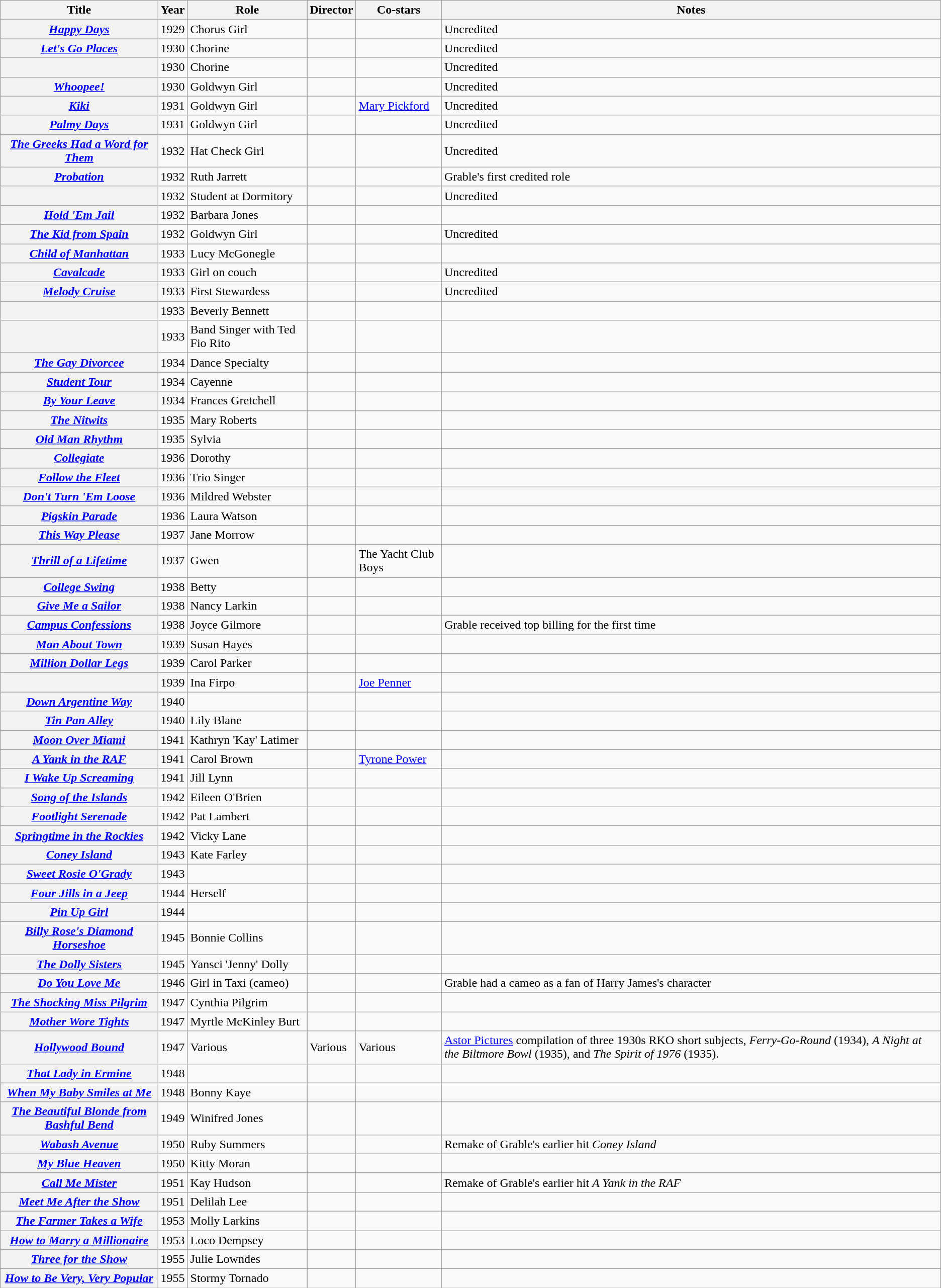<table class="wikitable sortable plainrowheaders">
<tr>
<th scope="col">Title</th>
<th scope="col">Year</th>
<th scope="col">Role</th>
<th scope="col">Director</th>
<th scope="col" class="unsortable">Co-stars</th>
<th scope="col" class="unsortable">Notes</th>
</tr>
<tr>
<th scope="row"><em><a href='#'>Happy Days</a></em></th>
<td align="center">1929</td>
<td>Chorus Girl</td>
<td></td>
<td></td>
<td>Uncredited</td>
</tr>
<tr>
<th scope="row"><em><a href='#'>Let's Go Places</a></em></th>
<td align="center">1930</td>
<td>Chorine</td>
<td></td>
<td></td>
<td>Uncredited</td>
</tr>
<tr>
<th scope="row"></th>
<td align="center">1930</td>
<td>Chorine</td>
<td></td>
<td></td>
<td>Uncredited</td>
</tr>
<tr>
<th scope="row"><em><a href='#'>Whoopee!</a></em></th>
<td align="center">1930</td>
<td>Goldwyn Girl</td>
<td></td>
<td></td>
<td>Uncredited</td>
</tr>
<tr>
<th scope="row"><em><a href='#'>Kiki</a></em></th>
<td align="center">1931</td>
<td>Goldwyn Girl</td>
<td></td>
<td><a href='#'>Mary Pickford</a></td>
<td>Uncredited</td>
</tr>
<tr>
<th scope="row"><em><a href='#'>Palmy Days</a></em></th>
<td align="center">1931</td>
<td>Goldwyn Girl</td>
<td></td>
<td></td>
<td>Uncredited</td>
</tr>
<tr>
<th scope="row"><em><a href='#'>The Greeks Had a Word for Them</a></em></th>
<td align="center">1932</td>
<td>Hat Check Girl</td>
<td></td>
<td></td>
<td>Uncredited</td>
</tr>
<tr>
<th scope="row"><em><a href='#'>Probation</a></em></th>
<td align="center">1932</td>
<td>Ruth Jarrett</td>
<td></td>
<td></td>
<td>Grable's first credited role</td>
</tr>
<tr>
<th scope="row"></th>
<td align="center">1932</td>
<td>Student at Dormitory</td>
<td></td>
<td></td>
<td>Uncredited</td>
</tr>
<tr>
<th scope="row"><em><a href='#'>Hold 'Em Jail</a></em></th>
<td align="center">1932</td>
<td>Barbara Jones</td>
<td></td>
<td></td>
<td></td>
</tr>
<tr>
<th scope="row"><em><a href='#'>The Kid from Spain</a></em></th>
<td align="center">1932</td>
<td>Goldwyn Girl</td>
<td></td>
<td></td>
<td>Uncredited</td>
</tr>
<tr>
<th scope="row"><em><a href='#'>Child of Manhattan</a></em></th>
<td align="center">1933</td>
<td>Lucy McGonegle</td>
<td></td>
<td></td>
<td></td>
</tr>
<tr>
<th scope="row"><em><a href='#'>Cavalcade</a></em></th>
<td align="center">1933</td>
<td>Girl on couch</td>
<td></td>
<td></td>
<td>Uncredited</td>
</tr>
<tr>
<th scope="row"><em><a href='#'>Melody Cruise</a></em></th>
<td align="center">1933</td>
<td>First Stewardess</td>
<td></td>
<td></td>
<td>Uncredited</td>
</tr>
<tr>
<th scope="row"></th>
<td align="center">1933</td>
<td>Beverly Bennett</td>
<td></td>
<td></td>
<td></td>
</tr>
<tr>
<th scope="row"></th>
<td align="center">1933</td>
<td>Band Singer with Ted Fio Rito</td>
<td></td>
<td></td>
<td></td>
</tr>
<tr>
<th scope="row"><em><a href='#'>The Gay Divorcee</a></em></th>
<td align="center">1934</td>
<td>Dance Specialty</td>
<td></td>
<td></td>
<td></td>
</tr>
<tr>
<th scope="row"><em><a href='#'>Student Tour</a></em></th>
<td align="center">1934</td>
<td>Cayenne</td>
<td></td>
<td></td>
<td></td>
</tr>
<tr>
<th scope="row"><em><a href='#'>By Your Leave</a></em></th>
<td align="center">1934</td>
<td>Frances Gretchell</td>
<td></td>
<td></td>
<td></td>
</tr>
<tr>
<th scope="row"><em><a href='#'>The Nitwits</a></em></th>
<td align="center">1935</td>
<td>Mary Roberts</td>
<td></td>
<td></td>
<td></td>
</tr>
<tr>
<th scope="row"><em><a href='#'>Old Man Rhythm</a></em></th>
<td align="center">1935</td>
<td>Sylvia</td>
<td></td>
<td></td>
<td></td>
</tr>
<tr>
<th scope="row"><em><a href='#'>Collegiate</a></em></th>
<td align="center">1936</td>
<td>Dorothy</td>
<td></td>
<td></td>
<td></td>
</tr>
<tr>
<th scope="row"><em><a href='#'>Follow the Fleet</a></em></th>
<td align="center">1936</td>
<td>Trio Singer</td>
<td></td>
<td></td>
<td></td>
</tr>
<tr>
<th scope="row"><em><a href='#'>Don't Turn 'Em Loose</a></em></th>
<td align="center">1936</td>
<td>Mildred Webster</td>
<td></td>
<td></td>
<td></td>
</tr>
<tr>
<th scope="row"><em><a href='#'>Pigskin Parade</a></em></th>
<td align="center">1936</td>
<td>Laura Watson</td>
<td></td>
<td></td>
<td></td>
</tr>
<tr>
<th scope="row"><em><a href='#'>This Way Please</a></em></th>
<td align="center">1937</td>
<td>Jane Morrow</td>
<td></td>
<td></td>
<td></td>
</tr>
<tr>
<th scope="row"><em><a href='#'>Thrill of a Lifetime</a></em></th>
<td align="center">1937</td>
<td>Gwen</td>
<td></td>
<td>The Yacht Club Boys</td>
<td></td>
</tr>
<tr>
<th scope="row"><em><a href='#'>College Swing</a></em></th>
<td align="center">1938</td>
<td>Betty</td>
<td></td>
<td></td>
<td></td>
</tr>
<tr>
<th scope="row"><em><a href='#'>Give Me a Sailor</a></em></th>
<td align="center">1938</td>
<td>Nancy Larkin</td>
<td></td>
<td></td>
<td></td>
</tr>
<tr>
<th scope="row"><em><a href='#'>Campus Confessions</a></em></th>
<td align="center">1938</td>
<td>Joyce Gilmore</td>
<td></td>
<td></td>
<td>Grable received top billing for the first time</td>
</tr>
<tr>
<th scope="row"><em><a href='#'>Man About Town</a></em></th>
<td align="center">1939</td>
<td>Susan Hayes</td>
<td></td>
<td></td>
<td></td>
</tr>
<tr>
<th scope="row"><em><a href='#'>Million Dollar Legs</a></em></th>
<td align="center">1939</td>
<td>Carol Parker</td>
<td></td>
<td></td>
<td></td>
</tr>
<tr>
<th scope="row"></th>
<td align="center">1939</td>
<td>Ina Firpo</td>
<td></td>
<td><a href='#'>Joe Penner</a></td>
<td></td>
</tr>
<tr>
<th scope="row"><em><a href='#'>Down Argentine Way</a></em></th>
<td align="center">1940</td>
<td></td>
<td></td>
<td></td>
<td></td>
</tr>
<tr>
<th scope="row"><em><a href='#'>Tin Pan Alley</a></em></th>
<td align="center">1940</td>
<td>Lily Blane</td>
<td></td>
<td></td>
<td></td>
</tr>
<tr>
<th scope="row"><em><a href='#'>Moon Over Miami</a></em></th>
<td align="center">1941</td>
<td>Kathryn 'Kay' Latimer</td>
<td></td>
<td></td>
<td></td>
</tr>
<tr>
<th scope="row"><em><a href='#'>A Yank in the RAF</a></em></th>
<td align="center">1941</td>
<td>Carol Brown</td>
<td></td>
<td><a href='#'>Tyrone Power</a></td>
<td></td>
</tr>
<tr>
<th scope="row"><em><a href='#'>I Wake Up Screaming</a></em></th>
<td align="center">1941</td>
<td>Jill Lynn</td>
<td></td>
<td></td>
<td></td>
</tr>
<tr>
<th scope="row"><em><a href='#'>Song of the Islands</a></em></th>
<td align="center">1942</td>
<td>Eileen O'Brien</td>
<td></td>
<td></td>
<td></td>
</tr>
<tr>
<th scope="row"><em><a href='#'>Footlight Serenade</a></em></th>
<td align="center">1942</td>
<td>Pat Lambert</td>
<td></td>
<td></td>
<td></td>
</tr>
<tr>
<th scope="row"><em><a href='#'>Springtime in the Rockies</a></em></th>
<td align="center">1942</td>
<td>Vicky Lane</td>
<td></td>
<td></td>
<td></td>
</tr>
<tr>
<th scope="row"><em><a href='#'>Coney Island</a></em></th>
<td align="center">1943</td>
<td>Kate Farley</td>
<td></td>
<td></td>
<td></td>
</tr>
<tr>
<th scope="row"><em><a href='#'>Sweet Rosie O'Grady</a></em></th>
<td align="center">1943</td>
<td></td>
<td></td>
<td></td>
<td></td>
</tr>
<tr>
<th scope="row"><em><a href='#'>Four Jills in a Jeep</a></em></th>
<td align="center">1944</td>
<td>Herself</td>
<td></td>
<td></td>
<td></td>
</tr>
<tr>
<th scope="row"><em><a href='#'>Pin Up Girl</a></em></th>
<td align="center">1944</td>
<td></td>
<td></td>
<td></td>
<td></td>
</tr>
<tr>
<th scope="row"><em><a href='#'>Billy Rose's Diamond Horseshoe</a></em></th>
<td align="center">1945</td>
<td>Bonnie Collins</td>
<td></td>
<td></td>
<td></td>
</tr>
<tr>
<th scope="row"><em><a href='#'>The Dolly Sisters</a></em></th>
<td align="center">1945</td>
<td>Yansci 'Jenny' Dolly</td>
<td></td>
<td></td>
<td></td>
</tr>
<tr>
<th scope="row"><em><a href='#'>Do You Love Me</a></em></th>
<td align="center">1946</td>
<td>Girl in Taxi (cameo)</td>
<td></td>
<td></td>
<td>Grable had a cameo as a fan of Harry James's character</td>
</tr>
<tr>
<th scope="row"><em><a href='#'>The Shocking Miss Pilgrim</a></em></th>
<td align="center">1947</td>
<td>Cynthia Pilgrim</td>
<td></td>
<td></td>
<td></td>
</tr>
<tr>
<th scope="row"><em><a href='#'>Mother Wore Tights</a></em></th>
<td align="center">1947</td>
<td>Myrtle McKinley Burt</td>
<td></td>
<td></td>
<td></td>
</tr>
<tr>
<th scope="row"><em><a href='#'>Hollywood Bound</a></em></th>
<td align="center">1947</td>
<td>Various</td>
<td>Various</td>
<td>Various</td>
<td><a href='#'>Astor Pictures</a> compilation of three 1930s RKO short subjects, <em>Ferry-Go-Round</em> (1934), <em>A Night at the Biltmore Bowl</em> (1935), and <em>The Spirit of 1976</em> (1935).</td>
</tr>
<tr>
<th scope="row"><em><a href='#'>That Lady in Ermine</a></em></th>
<td align="center">1948</td>
<td></td>
<td></td>
<td></td>
<td></td>
</tr>
<tr>
<th scope="row"><em><a href='#'>When My Baby Smiles at Me</a></em></th>
<td align="center">1948</td>
<td>Bonny Kaye</td>
<td></td>
<td></td>
<td></td>
</tr>
<tr>
<th scope="row"><em><a href='#'>The Beautiful Blonde from Bashful Bend</a></em></th>
<td align="center">1949</td>
<td>Winifred Jones</td>
<td></td>
<td></td>
<td></td>
</tr>
<tr>
<th scope="row"><em><a href='#'>Wabash Avenue</a></em></th>
<td align="center">1950</td>
<td>Ruby Summers</td>
<td></td>
<td></td>
<td>Remake of Grable's earlier hit <em>Coney Island</em></td>
</tr>
<tr>
<th scope="row"><em><a href='#'>My Blue Heaven</a></em></th>
<td align="center">1950</td>
<td>Kitty Moran</td>
<td></td>
<td></td>
<td></td>
</tr>
<tr>
<th scope="row"><em><a href='#'>Call Me Mister</a></em></th>
<td align="center">1951</td>
<td>Kay Hudson</td>
<td></td>
<td></td>
<td>Remake of Grable's earlier hit <em>A Yank in the RAF</em></td>
</tr>
<tr>
<th scope="row"><em><a href='#'>Meet Me After the Show</a></em></th>
<td align="center">1951</td>
<td>Delilah Lee</td>
<td></td>
<td></td>
<td></td>
</tr>
<tr>
<th scope="row"><em><a href='#'>The Farmer Takes a Wife</a></em></th>
<td align="center">1953</td>
<td>Molly Larkins</td>
<td></td>
<td></td>
<td></td>
</tr>
<tr>
<th scope="row"><em><a href='#'>How to Marry a Millionaire</a></em></th>
<td align="center">1953</td>
<td>Loco Dempsey</td>
<td></td>
<td></td>
<td></td>
</tr>
<tr>
<th scope="row"><em><a href='#'>Three for the Show</a></em></th>
<td align="center">1955</td>
<td>Julie Lowndes</td>
<td></td>
<td></td>
<td></td>
</tr>
<tr>
<th scope="row"><em><a href='#'>How to Be Very, Very Popular</a></em></th>
<td align="center">1955</td>
<td>Stormy Tornado</td>
<td></td>
<td></td>
<td></td>
</tr>
</table>
